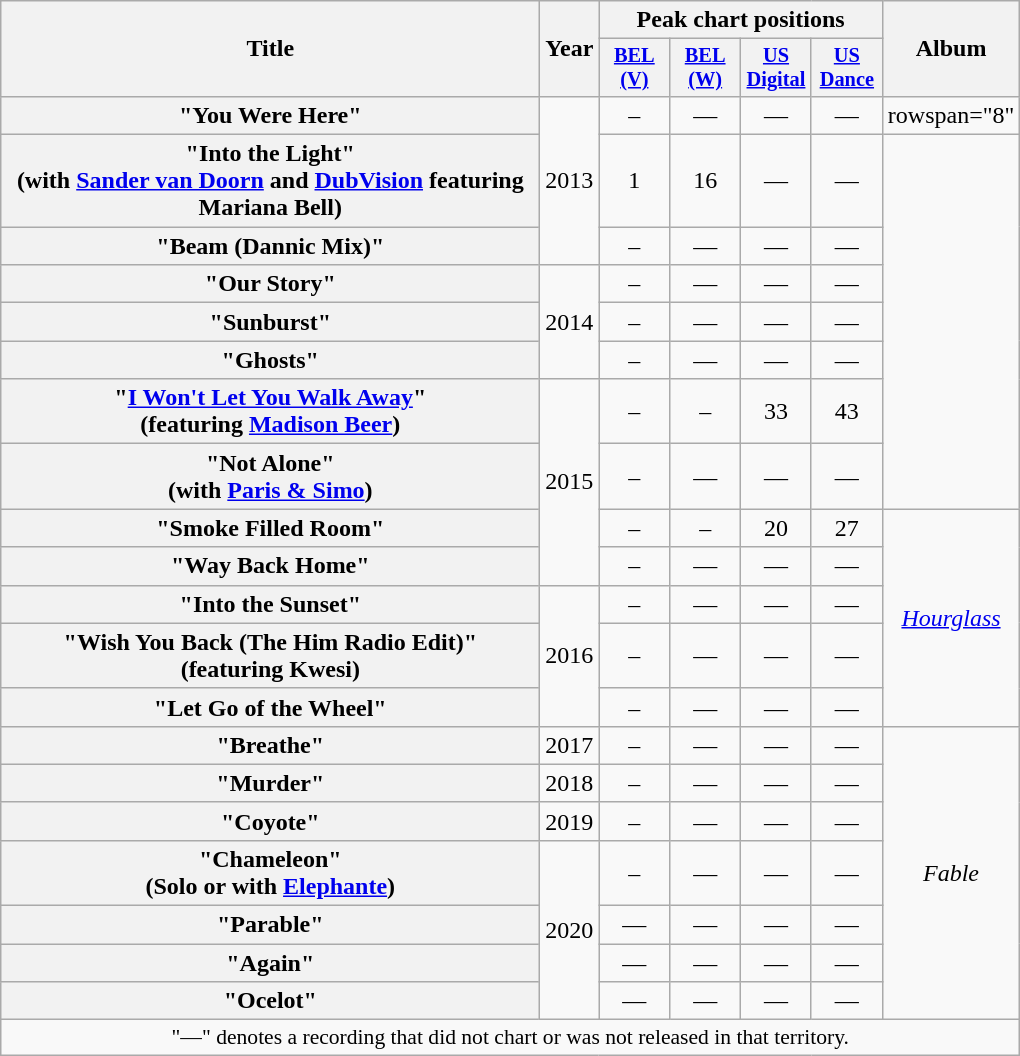<table class="wikitable plainrowheaders" style="text-align:center;">
<tr>
<th scope="col" rowspan="2" style="width:22em;">Title</th>
<th scope="col" rowspan="2" style="width:1em;">Year</th>
<th scope="col" colspan="4">Peak chart positions</th>
<th scope="col" rowspan="2">Album</th>
</tr>
<tr>
<th scope="col" style="width:3em;font-size:85%;"><a href='#'>BEL<br>(V)</a><br></th>
<th scope="col" style="width:3em;font-size:85%;"><a href='#'>BEL<br>(W)</a><br></th>
<th scope="col" style="width:3em;font-size:85%;"><a href='#'>US<br>Digital</a><br></th>
<th scope="col" style="width:3em;font-size:85%;"><a href='#'>US<br>Dance</a><br></th>
</tr>
<tr>
<th scope="row">"You Were Here"</th>
<td rowspan="3">2013</td>
<td>–</td>
<td>—</td>
<td>—</td>
<td>—</td>
<td>rowspan="8" </td>
</tr>
<tr>
<th scope="row">"Into the Light"<br><span>(with <a href='#'>Sander van Doorn</a> and <a href='#'>DubVision</a> featuring Mariana Bell)</span></th>
<td>1</td>
<td>16</td>
<td>—</td>
<td>—</td>
</tr>
<tr>
<th scope="row">"Beam (Dannic Mix)"</th>
<td>–</td>
<td>—</td>
<td>—</td>
<td>—</td>
</tr>
<tr>
<th scope="row">"Our Story"</th>
<td rowspan="3">2014</td>
<td>–</td>
<td>—</td>
<td>—</td>
<td>—</td>
</tr>
<tr>
<th scope="row">"Sunburst"</th>
<td>–</td>
<td>—</td>
<td>—</td>
<td>—</td>
</tr>
<tr>
<th scope="row">"Ghosts"</th>
<td>–</td>
<td>—</td>
<td>—</td>
<td>—</td>
</tr>
<tr>
<th scope="row">"<a href='#'>I Won't Let You Walk Away</a>"<br><span>(featuring <a href='#'>Madison Beer</a>)</span></th>
<td rowspan="4">2015</td>
<td>–</td>
<td>–</td>
<td>33</td>
<td>43</td>
</tr>
<tr>
<th scope="row">"Not Alone"<br><span>(with <a href='#'>Paris & Simo</a>)</span></th>
<td>–</td>
<td>—</td>
<td>—</td>
<td>—</td>
</tr>
<tr>
<th scope="row">"Smoke Filled Room"</th>
<td>–</td>
<td>–</td>
<td>20</td>
<td>27</td>
<td rowspan="5"><em><a href='#'>Hourglass</a></em></td>
</tr>
<tr>
<th scope="row">"Way Back Home"</th>
<td>–</td>
<td>—</td>
<td>—</td>
<td>—</td>
</tr>
<tr>
<th scope="row">"Into the Sunset"</th>
<td rowspan="3">2016</td>
<td>–</td>
<td>—</td>
<td>—</td>
<td>—</td>
</tr>
<tr>
<th scope="row">"Wish You Back (The Him Radio Edit)"<br><span>(featuring Kwesi)</span></th>
<td>–</td>
<td>—</td>
<td>—</td>
<td>—</td>
</tr>
<tr>
<th scope="row">"Let Go of the Wheel"</th>
<td>–</td>
<td>—</td>
<td>—</td>
<td>—</td>
</tr>
<tr>
<th scope="row">"Breathe"</th>
<td>2017</td>
<td>–</td>
<td>—</td>
<td>—</td>
<td>—</td>
<td rowspan="7"><em>Fable</em></td>
</tr>
<tr>
<th scope="row">"Murder"</th>
<td>2018</td>
<td>–</td>
<td>—</td>
<td>—</td>
<td>—</td>
</tr>
<tr>
<th scope="row">"Coyote"</th>
<td>2019</td>
<td>–</td>
<td>—</td>
<td>—</td>
<td>—</td>
</tr>
<tr>
<th scope="row">"Chameleon" <br><span>(Solo or with <a href='#'>Elephante</a>)</span></th>
<td rowspan="4">2020</td>
<td>–</td>
<td>—</td>
<td>—</td>
<td>—</td>
</tr>
<tr>
<th scope="row">"Parable"</th>
<td>—</td>
<td>—</td>
<td>—</td>
<td>—</td>
</tr>
<tr>
<th scope="row">"Again"</th>
<td>—</td>
<td>—</td>
<td>—</td>
<td>—</td>
</tr>
<tr>
<th scope="row">"Ocelot"</th>
<td>—</td>
<td>—</td>
<td>—</td>
<td>—</td>
</tr>
<tr>
<td colspan="7" style="font-size:90%">"—" denotes a recording that did not chart or was not released in that territory.</td>
</tr>
</table>
